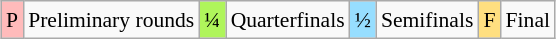<table class="wikitable" style="margin:0.5em auto; font-size:90%; line-height:1.25em;">
<tr>
<td bgcolor="#FFBBBB" align=center>P</td>
<td>Preliminary rounds</td>
<td bgcolor="#AFF55B" align=center>¼</td>
<td>Quarterfinals</td>
<td bgcolor="#97DEFF" align=center>½</td>
<td>Semifinals</td>
<td bgcolor="#FFDF80" align=center>F</td>
<td>Final</td>
</tr>
</table>
